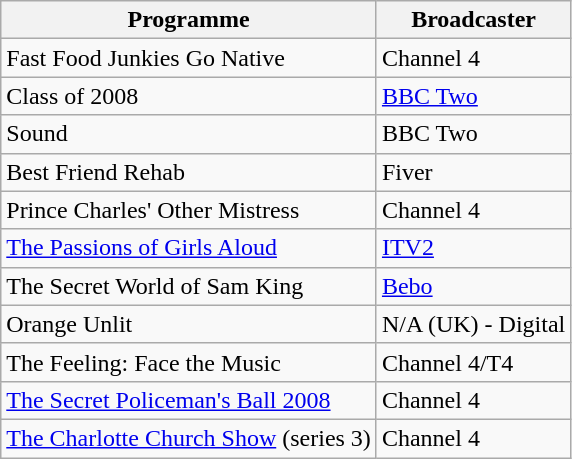<table class="wikitable">
<tr>
<th>Programme</th>
<th>Broadcaster</th>
</tr>
<tr>
<td>Fast Food Junkies Go Native</td>
<td>Channel 4</td>
</tr>
<tr>
<td>Class of 2008</td>
<td><a href='#'>BBC Two</a></td>
</tr>
<tr>
<td>Sound</td>
<td>BBC Two</td>
</tr>
<tr>
<td>Best Friend Rehab</td>
<td>Fiver</td>
</tr>
<tr>
<td>Prince Charles' Other Mistress</td>
<td>Channel 4</td>
</tr>
<tr>
<td><a href='#'>The Passions of Girls Aloud</a></td>
<td><a href='#'>ITV2</a></td>
</tr>
<tr>
<td>The Secret World of Sam King</td>
<td><a href='#'>Bebo</a></td>
</tr>
<tr>
<td>Orange Unlit</td>
<td>N/A (UK) - Digital</td>
</tr>
<tr>
<td>The Feeling: Face the Music</td>
<td>Channel 4/T4</td>
</tr>
<tr>
<td><a href='#'>The Secret Policeman's Ball 2008</a></td>
<td>Channel 4</td>
</tr>
<tr>
<td><a href='#'>The Charlotte Church Show</a> (series 3)</td>
<td>Channel 4</td>
</tr>
</table>
